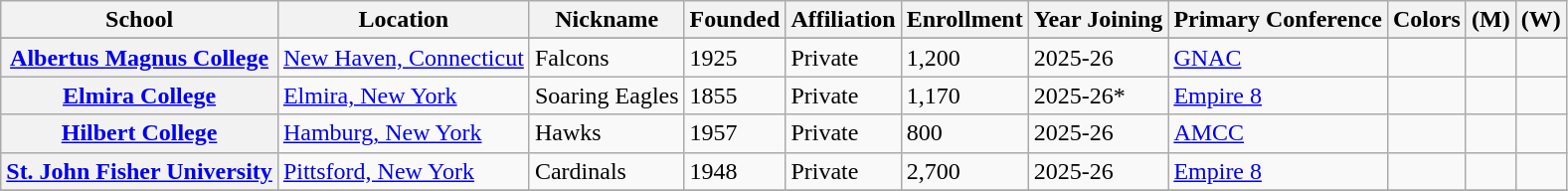<table class="wikitable sortable plainrowheaders">
<tr>
<th scope="col">School</th>
<th scope="col">Location</th>
<th scope="col">Nickname</th>
<th scope="col">Founded</th>
<th scope="col">Affiliation</th>
<th scope="col">Enrollment</th>
<th scope="col">Year Joining</th>
<th scope="col">Primary Conference</th>
<th class="unsortable">Colors</th>
<th>(M)</th>
<th>(W)</th>
</tr>
<tr>
</tr>
<tr>
<th scope="row"><a href='#'>Albertus Magnus College</a></th>
<td><a href='#'>New Haven, Connecticut</a></td>
<td>Falcons</td>
<td>1925</td>
<td>Private</td>
<td>1,200</td>
<td>2025-26</td>
<td><a href='#'>GNAC</a></td>
<td style="text-align:right;"></td>
<td></td>
<td></td>
</tr>
<tr>
<th scope="row"><a href='#'>Elmira College</a></th>
<td><a href='#'>Elmira, New York</a></td>
<td>Soaring Eagles</td>
<td>1855</td>
<td>Private</td>
<td>1,170</td>
<td>2025-26*</td>
<td><a href='#'>Empire 8</a></td>
<td style="text-align:right;"></td>
<td></td>
<td></td>
</tr>
<tr>
<th scope="row"><a href='#'>Hilbert College</a></th>
<td><a href='#'>Hamburg, New York</a></td>
<td>Hawks</td>
<td>1957</td>
<td>Private</td>
<td>800</td>
<td>2025-26</td>
<td><a href='#'>AMCC</a></td>
<td style="text-align:right;"></td>
<td></td>
<td></td>
</tr>
<tr>
<th scope="row"><a href='#'>St. John Fisher University</a></th>
<td><a href='#'>Pittsford, New York</a></td>
<td>Cardinals</td>
<td>1948</td>
<td>Private</td>
<td>2,700</td>
<td>2025-26</td>
<td><a href='#'>Empire 8</a></td>
<td style="text-align:right;"></td>
<td></td>
<td></td>
</tr>
<tr>
</tr>
</table>
